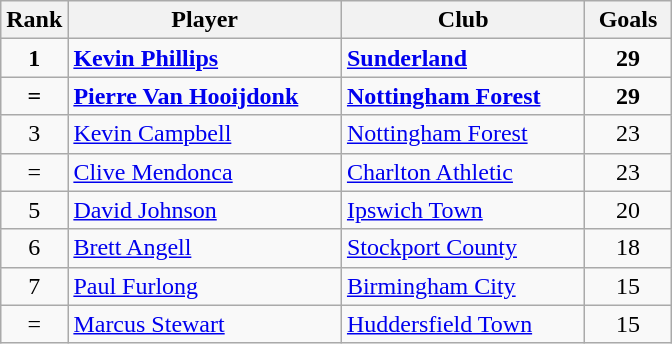<table class="wikitable" style="text-align: center;">
<tr>
<th width=20>Rank</th>
<th width=175>Player</th>
<th width=155>Club</th>
<th width=50>Goals</th>
</tr>
<tr>
<td><strong>1</strong></td>
<td align=left> <strong> <a href='#'>Kevin Phillips</a> </strong></td>
<td align=left><strong> <a href='#'>Sunderland</a> </strong></td>
<td><strong>29</strong></td>
</tr>
<tr>
<td><strong>=</strong></td>
<td align=left> <strong> <a href='#'>Pierre Van Hooijdonk</a> </strong></td>
<td align=left><strong> <a href='#'>Nottingham Forest</a> </strong></td>
<td><strong>29</strong></td>
</tr>
<tr>
<td>3</td>
<td align=left> <a href='#'>Kevin Campbell</a></td>
<td align=left><a href='#'>Nottingham Forest</a></td>
<td>23</td>
</tr>
<tr>
<td>=</td>
<td align=left> <a href='#'>Clive Mendonca</a></td>
<td align=left><a href='#'>Charlton Athletic</a></td>
<td>23</td>
</tr>
<tr>
<td>5</td>
<td align=left> <a href='#'>David Johnson</a></td>
<td align=left><a href='#'>Ipswich Town</a></td>
<td>20</td>
</tr>
<tr>
<td>6</td>
<td align=left> <a href='#'>Brett Angell</a></td>
<td align=left><a href='#'>Stockport County</a></td>
<td>18</td>
</tr>
<tr>
<td>7</td>
<td align=left> <a href='#'>Paul Furlong</a></td>
<td align=left><a href='#'>Birmingham City</a></td>
<td>15</td>
</tr>
<tr>
<td>=</td>
<td align=left> <a href='#'>Marcus Stewart</a></td>
<td align=left><a href='#'>Huddersfield Town</a></td>
<td>15</td>
</tr>
</table>
